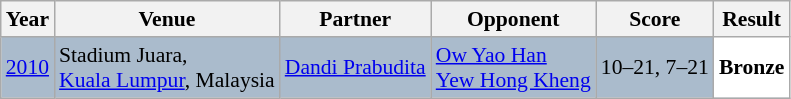<table class="sortable wikitable" style="font-size: 90%;">
<tr>
<th>Year</th>
<th>Venue</th>
<th>Partner</th>
<th>Opponent</th>
<th>Score</th>
<th>Result</th>
</tr>
<tr style="background:#AABBCC">
<td align="center"><a href='#'>2010</a></td>
<td align="left">Stadium Juara,<br><a href='#'>Kuala Lumpur</a>, Malaysia</td>
<td align="left"> <a href='#'>Dandi Prabudita</a></td>
<td align="left"> <a href='#'>Ow Yao Han</a><br> <a href='#'>Yew Hong Kheng</a></td>
<td align="left">10–21, 7–21</td>
<td style="text-align:left; background:white"> <strong>Bronze</strong></td>
</tr>
</table>
